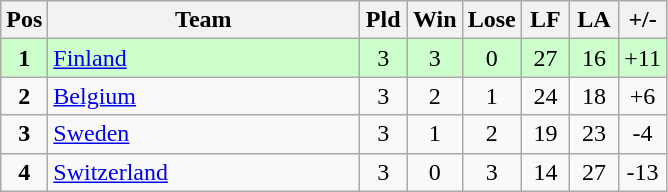<table class="wikitable" style="font-size: 100%">
<tr>
<th width=20>Pos</th>
<th width=200>Team</th>
<th width=25>Pld</th>
<th width=25>Win</th>
<th width=25>Lose</th>
<th width=25>LF</th>
<th width=25>LA</th>
<th width=25>+/-</th>
</tr>
<tr align=center style="background: #ccffcc;">
<td><strong>1</strong></td>
<td align="left"> <a href='#'>Finland</a></td>
<td>3</td>
<td>3</td>
<td>0</td>
<td>27</td>
<td>16</td>
<td>+11</td>
</tr>
<tr align=center>
<td><strong>2</strong></td>
<td align="left"> <a href='#'>Belgium</a></td>
<td>3</td>
<td>2</td>
<td>1</td>
<td>24</td>
<td>18</td>
<td>+6</td>
</tr>
<tr align=center>
<td><strong>3</strong></td>
<td align="left"> <a href='#'>Sweden</a></td>
<td>3</td>
<td>1</td>
<td>2</td>
<td>19</td>
<td>23</td>
<td>-4</td>
</tr>
<tr align=center>
<td><strong>4</strong></td>
<td align="left"> <a href='#'>Switzerland</a></td>
<td>3</td>
<td>0</td>
<td>3</td>
<td>14</td>
<td>27</td>
<td>-13</td>
</tr>
</table>
